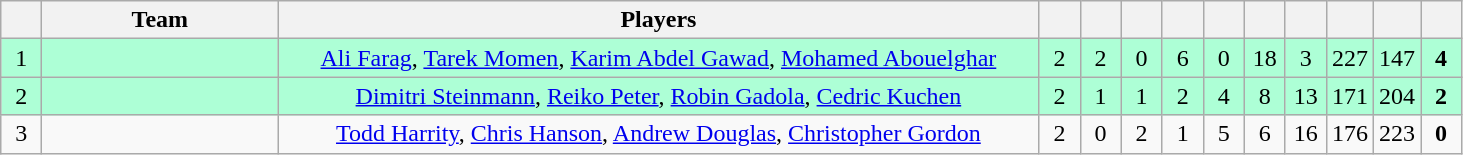<table class="wikitable" style="font-size: 100%">
<tr>
<th width=20></th>
<th width=150>Team</th>
<th width=500>Players</th>
<th width=20></th>
<th width=20></th>
<th width=20></th>
<th width=20></th>
<th width=20></th>
<th width=20></th>
<th width=20></th>
<th width=20></th>
<th width=20></th>
<th width=20></th>
</tr>
<tr align=center style="background: #ADFFD6;">
<td>1</td>
<td align="left"></td>
<td><a href='#'>Ali Farag</a>, <a href='#'>Tarek Momen</a>, <a href='#'>Karim Abdel Gawad</a>, <a href='#'>Mohamed Abouelghar</a></td>
<td>2</td>
<td>2</td>
<td>0</td>
<td>6</td>
<td>0</td>
<td>18</td>
<td>3</td>
<td>227</td>
<td>147</td>
<td><strong>4</strong></td>
</tr>
<tr align=center style="background: #ADFFD6;">
<td>2</td>
<td align="left"></td>
<td><a href='#'>Dimitri Steinmann</a>, <a href='#'>Reiko Peter</a>, <a href='#'>Robin Gadola</a>, <a href='#'>Cedric Kuchen</a></td>
<td>2</td>
<td>1</td>
<td>1</td>
<td>2</td>
<td>4</td>
<td>8</td>
<td>13</td>
<td>171</td>
<td>204</td>
<td><strong>2</strong></td>
</tr>
<tr align=center>
<td>3</td>
<td align="left"></td>
<td><a href='#'>Todd Harrity</a>, <a href='#'>Chris Hanson</a>, <a href='#'>Andrew Douglas</a>, <a href='#'>Christopher Gordon</a></td>
<td>2</td>
<td>0</td>
<td>2</td>
<td>1</td>
<td>5</td>
<td>6</td>
<td>16</td>
<td>176</td>
<td>223</td>
<td><strong>0</strong></td>
</tr>
</table>
